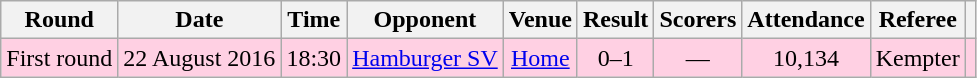<table class="wikitable" style="text-align:center">
<tr>
<th>Round</th>
<th>Date</th>
<th>Time</th>
<th>Opponent</th>
<th>Venue</th>
<th>Result</th>
<th class="unsortable">Scorers</th>
<th>Attendance</th>
<th>Referee</th>
<th class="unsortable"></th>
</tr>
<tr style="background-color: #ffd0e3;">
<td>First round</td>
<td>22 August 2016</td>
<td>18:30</td>
<td><a href='#'>Hamburger SV</a></td>
<td><a href='#'>Home</a></td>
<td>0–1</td>
<td>—</td>
<td>10,134</td>
<td>Kempter</td>
<td></td>
</tr>
</table>
